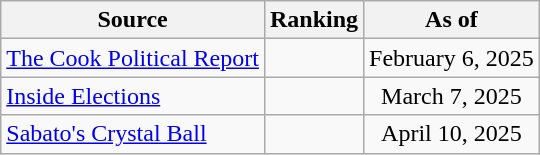<table class="wikitable" style="text-align:center">
<tr>
<th>Source</th>
<th>Ranking</th>
<th>As of</th>
</tr>
<tr>
<td align=left><a href='#'>The Cook Political Report</a></td>
<td></td>
<td>February 6, 2025</td>
</tr>
<tr>
<td align=left><a href='#'>Inside Elections</a></td>
<td></td>
<td>March 7, 2025</td>
</tr>
<tr>
<td align=left><a href='#'>Sabato's Crystal Ball</a></td>
<td></td>
<td>April 10, 2025</td>
</tr>
</table>
